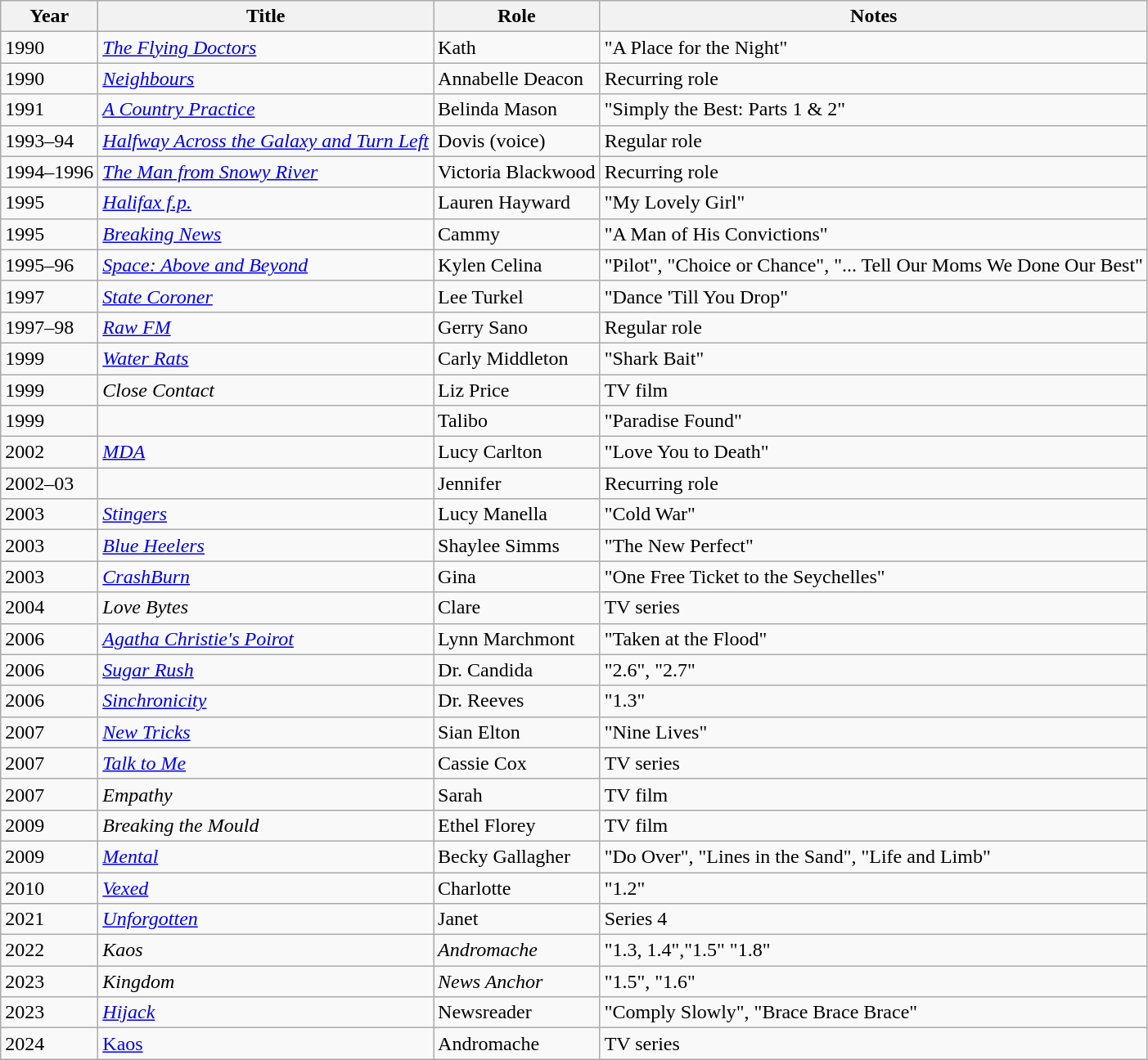<table class="wikitable sortable">
<tr>
<th>Year</th>
<th>Title</th>
<th>Role</th>
<th class="unsortable">Notes</th>
</tr>
<tr>
<td>1990</td>
<td><em><a href='#'>The Flying Doctors</a></em></td>
<td>Kath</td>
<td>"A Place for the Night"</td>
</tr>
<tr>
<td>1990</td>
<td><em><a href='#'>Neighbours</a></em></td>
<td>Annabelle Deacon</td>
<td>Recurring role</td>
</tr>
<tr>
<td>1991</td>
<td><em><a href='#'>A Country Practice</a></em></td>
<td>Belinda Mason</td>
<td>"Simply the Best: Parts 1 & 2"</td>
</tr>
<tr>
<td>1993–94</td>
<td><em><a href='#'>Halfway Across the Galaxy and Turn Left</a></em></td>
<td>Dovis (voice)</td>
<td>Regular role</td>
</tr>
<tr>
<td>1994–1996</td>
<td><em><a href='#'>The Man from Snowy River</a></em></td>
<td>Victoria Blackwood</td>
<td>Recurring role</td>
</tr>
<tr>
<td>1995</td>
<td><em><a href='#'>Halifax f.p.</a></em></td>
<td>Lauren Hayward</td>
<td>"My Lovely Girl"</td>
</tr>
<tr>
<td>1995</td>
<td><em><a href='#'>Breaking News</a></em></td>
<td>Cammy</td>
<td>"A Man of His Convictions"</td>
</tr>
<tr>
<td>1995–96</td>
<td><em><a href='#'>Space: Above and Beyond</a></em></td>
<td>Kylen Celina</td>
<td>"Pilot", "Choice or Chance", "... Tell Our Moms We Done Our Best"</td>
</tr>
<tr>
<td>1997</td>
<td><em><a href='#'>State Coroner</a></em></td>
<td>Lee Turkel</td>
<td>"Dance 'Till You Drop"</td>
</tr>
<tr>
<td>1997–98</td>
<td><em><a href='#'>Raw FM</a></em></td>
<td>Gerry Sano</td>
<td>Regular role</td>
</tr>
<tr>
<td>1999</td>
<td><em><a href='#'>Water Rats</a></em></td>
<td>Carly Middleton</td>
<td>"Shark Bait"</td>
</tr>
<tr>
<td>1999</td>
<td><em>Close Contact</em></td>
<td>Liz Price</td>
<td>TV film</td>
</tr>
<tr>
<td>1999</td>
<td><em></em></td>
<td>Talibo</td>
<td>"Paradise Found"</td>
</tr>
<tr>
<td>2002</td>
<td><em><a href='#'>MDA</a></em></td>
<td>Lucy Carlton</td>
<td>"Love You to Death"</td>
</tr>
<tr>
<td>2002–03</td>
<td><em></em></td>
<td>Jennifer</td>
<td>Recurring role</td>
</tr>
<tr>
<td>2003</td>
<td><em><a href='#'>Stingers</a></em></td>
<td>Lucy Manella</td>
<td>"Cold War"</td>
</tr>
<tr>
<td>2003</td>
<td><em><a href='#'>Blue Heelers</a></em></td>
<td>Shaylee Simms</td>
<td>"The New Perfect"</td>
</tr>
<tr>
<td>2003</td>
<td><em><a href='#'>CrashBurn</a></em></td>
<td>Gina</td>
<td>"One Free Ticket to the Seychelles"</td>
</tr>
<tr>
<td>2004</td>
<td><em>Love Bytes</em></td>
<td>Clare</td>
<td>TV series</td>
</tr>
<tr>
<td>2006</td>
<td><em><a href='#'>Agatha Christie's Poirot</a></em></td>
<td>Lynn Marchmont</td>
<td>"Taken at the Flood"</td>
</tr>
<tr>
<td>2006</td>
<td><em><a href='#'>Sugar Rush</a></em></td>
<td>Dr. Candida</td>
<td>"2.6", "2.7"</td>
</tr>
<tr>
<td>2006</td>
<td><em><a href='#'>Sinchronicity</a></em></td>
<td>Dr. Reeves</td>
<td>"1.3"</td>
</tr>
<tr>
<td>2007</td>
<td><em><a href='#'>New Tricks</a></em></td>
<td>Sian Elton</td>
<td>"Nine Lives"</td>
</tr>
<tr>
<td>2007</td>
<td><em><a href='#'>Talk to Me</a></em></td>
<td>Cassie Cox</td>
<td>TV series</td>
</tr>
<tr>
<td>2007</td>
<td><em>Empathy</em></td>
<td>Sarah</td>
<td>TV film</td>
</tr>
<tr>
<td>2009</td>
<td><em>Breaking the Mould</em></td>
<td>Ethel Florey</td>
<td>TV film</td>
</tr>
<tr>
<td>2009</td>
<td><em><a href='#'>Mental</a></em></td>
<td>Becky Gallagher</td>
<td>"Do Over", "Lines in the Sand", "Life and Limb"</td>
</tr>
<tr>
<td>2010</td>
<td><em><a href='#'>Vexed</a></em></td>
<td>Charlotte</td>
<td>"1.2"</td>
</tr>
<tr>
<td>2021</td>
<td><em><a href='#'>Unforgotten</a></em></td>
<td>Janet</td>
<td>Series 4</td>
</tr>
<tr>
<td>2022</td>
<td><em>Kaos</em></td>
<td><em>Andromache</em></td>
<td>"1.3, 1.4","1.5" "1.8"</td>
</tr>
<tr>
<td>2023</td>
<td><em>Kingdom</em></td>
<td><em>News Anchor</em></td>
<td>"1.5", "1.6"</td>
</tr>
<tr>
<td>2023</td>
<td><em><a href='#'>Hijack</a></em></td>
<td>Newsreader</td>
<td>"Comply Slowly", "Brace Brace Brace"</td>
</tr>
<tr>
<td>2024</td>
<td><a href='#'>Kaos</a></td>
<td>Andromache</td>
<td>TV series</td>
</tr>
</table>
